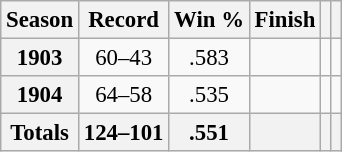<table class="wikitable sortable plainrowheaders" style="font-size: 95%; text-align:center;">
<tr>
<th scope="col">Season</th>
<th scope="col">Record</th>
<th scope="col">Win %</th>
<th scope="col">Finish</th>
<th scope="col"></th>
<th class="unsortable" scope="col"></th>
</tr>
<tr>
<th scope="row" style="text-align:center">1903</th>
<td>60–43</td>
<td>.583</td>
<td></td>
<td></td>
<td></td>
</tr>
<tr>
<th scope="row" style="text-align:center">1904</th>
<td>64–58</td>
<td>.535</td>
<td></td>
<td></td>
<td></td>
</tr>
<tr class="sortbottom">
<th scope="row" style="text-align:center"><strong>Totals</strong></th>
<th>124–101</th>
<th>.551</th>
<th></th>
<th></th>
<th></th>
</tr>
</table>
